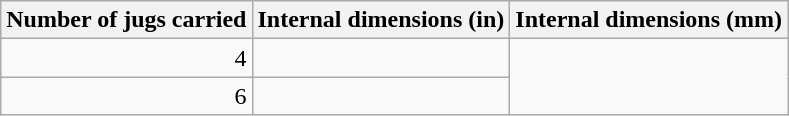<table class="wikitable" style=text-align:right;>
<tr>
<th>Number of jugs carried</th>
<th>Internal dimensions (in)</th>
<th>Internal dimensions (mm)</th>
</tr>
<tr>
<td>4</td>
<td></td>
</tr>
<tr>
<td>6</td>
<td></td>
</tr>
</table>
